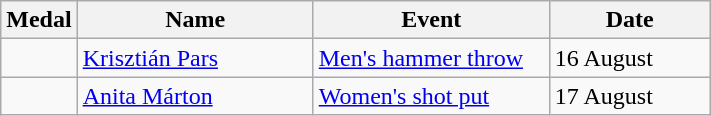<table class="wikitable sortable" style="font-size:100%">
<tr>
<th>Medal</th>
<th width=150>Name</th>
<th width=150>Event</th>
<th width=100>Date</th>
</tr>
<tr>
<td></td>
<td><a href='#'>Krisztián Pars</a></td>
<td><a href='#'>Men's hammer throw</a></td>
<td>16 August</td>
</tr>
<tr>
<td></td>
<td><a href='#'>Anita Márton</a></td>
<td><a href='#'>Women's shot put</a></td>
<td>17 August</td>
</tr>
</table>
